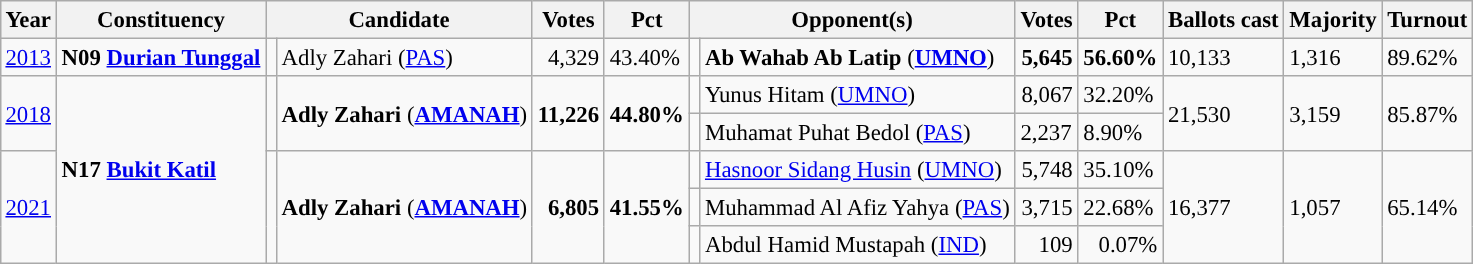<table class="wikitable" style="margin:0.5em ; font-size:95%">
<tr>
<th>Year</th>
<th>Constituency</th>
<th colspan=2>Candidate</th>
<th>Votes</th>
<th>Pct</th>
<th colspan=2>Opponent(s)</th>
<th>Votes</th>
<th>Pct</th>
<th>Ballots cast</th>
<th>Majority</th>
<th>Turnout</th>
</tr>
<tr>
<td><a href='#'>2013</a></td>
<td><strong>N09 <a href='#'>Durian Tunggal</a></strong></td>
<td></td>
<td>Adly Zahari (<a href='#'>PAS</a>)</td>
<td align="right">4,329</td>
<td>43.40%</td>
<td></td>
<td><strong>Ab Wahab Ab Latip</strong> (<a href='#'><strong>UMNO</strong></a>)</td>
<td align="right"><strong>5,645</strong></td>
<td><strong>56.60%</strong></td>
<td>10,133</td>
<td>1,316</td>
<td>89.62%</td>
</tr>
<tr>
<td rowspan=2><a href='#'>2018</a></td>
<td rowspan=5><strong>N17 <a href='#'>Bukit Katil</a></strong></td>
<td rowspan="2" ></td>
<td rowspan=2><strong>Adly Zahari</strong> (<a href='#'><strong>AMANAH</strong></a>)</td>
<td rowspan=2 align="right"><strong>11,226</strong></td>
<td rowspan=2><strong>44.80%</strong></td>
<td></td>
<td>Yunus Hitam (<a href='#'>UMNO</a>)</td>
<td align="right">8,067</td>
<td>32.20%</td>
<td rowspan=2>21,530</td>
<td rowspan=2>3,159</td>
<td rowspan=2>85.87%</td>
</tr>
<tr>
<td></td>
<td>Muhamat Puhat Bedol (<a href='#'>PAS</a>)</td>
<td>2,237</td>
<td>8.90%</td>
</tr>
<tr>
<td rowspan=3><a href='#'>2021</a></td>
<td rowspan=3 ></td>
<td rowspan=3><strong>Adly Zahari</strong> (<a href='#'><strong>AMANAH</strong></a>)</td>
<td rowspan=3 align="right"><strong>6,805</strong></td>
<td rowspan=3><strong>41.55%</strong></td>
<td></td>
<td><a href='#'>Hasnoor Sidang Husin</a> (<a href='#'>UMNO</a>)</td>
<td align="right">5,748</td>
<td>35.10%</td>
<td rowspan=3>16,377</td>
<td rowspan=3>1,057</td>
<td rowspan=3>65.14%</td>
</tr>
<tr>
<td></td>
<td>Muhammad Al Afiz Yahya (<a href='#'>PAS</a>)</td>
<td align="right">3,715</td>
<td>22.68%</td>
</tr>
<tr>
<td></td>
<td>Abdul Hamid Mustapah (<a href='#'>IND</a>)</td>
<td align="right">109</td>
<td align="right">0.07%</td>
</tr>
</table>
